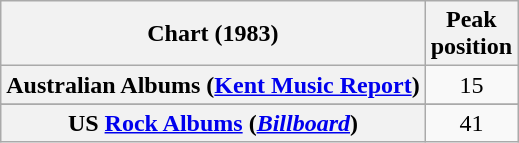<table class="wikitable sortable plainrowheaders" style="text-align:center">
<tr>
<th scope="col">Chart (1983)</th>
<th scope="col">Peak<br>position</th>
</tr>
<tr>
<th scope="row">Australian Albums (<a href='#'>Kent Music Report</a>)</th>
<td>15</td>
</tr>
<tr>
</tr>
<tr>
</tr>
<tr>
</tr>
<tr>
</tr>
<tr>
</tr>
<tr>
</tr>
<tr>
<th scope="row">US <a href='#'>Rock Albums</a> (<em><a href='#'>Billboard</a></em>)</th>
<td>41</td>
</tr>
</table>
